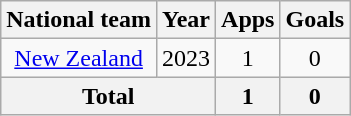<table class=wikitable style=text-align:center>
<tr>
<th>National team</th>
<th>Year</th>
<th>Apps</th>
<th>Goals</th>
</tr>
<tr>
<td rowspan=1><a href='#'>New Zealand</a></td>
<td>2023</td>
<td>1</td>
<td>0</td>
</tr>
<tr>
<th colspan=2>Total</th>
<th>1</th>
<th>0</th>
</tr>
</table>
